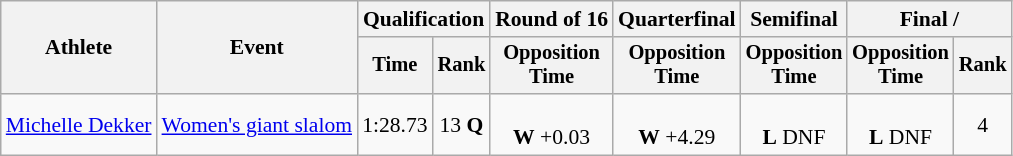<table class="wikitable" style="font-size:90%">
<tr>
<th rowspan="2">Athlete</th>
<th rowspan="2">Event</th>
<th colspan="2">Qualification</th>
<th>Round of 16</th>
<th>Quarterfinal</th>
<th>Semifinal</th>
<th colspan=2>Final / </th>
</tr>
<tr style="font-size:95%">
<th>Time</th>
<th>Rank</th>
<th>Opposition<br>Time</th>
<th>Opposition<br>Time</th>
<th>Opposition<br>Time</th>
<th>Opposition<br>Time</th>
<th>Rank</th>
</tr>
<tr align=center>
<td align=left><a href='#'>Michelle Dekker</a></td>
<td align=left><a href='#'>Women's giant slalom</a></td>
<td>1:28.73</td>
<td>13 <strong>Q</strong></td>
<td><br><strong>W</strong> +0.03</td>
<td><br><strong>W</strong> +4.29</td>
<td><br><strong>L</strong> DNF</td>
<td><br><strong>L</strong> DNF</td>
<td>4</td>
</tr>
</table>
